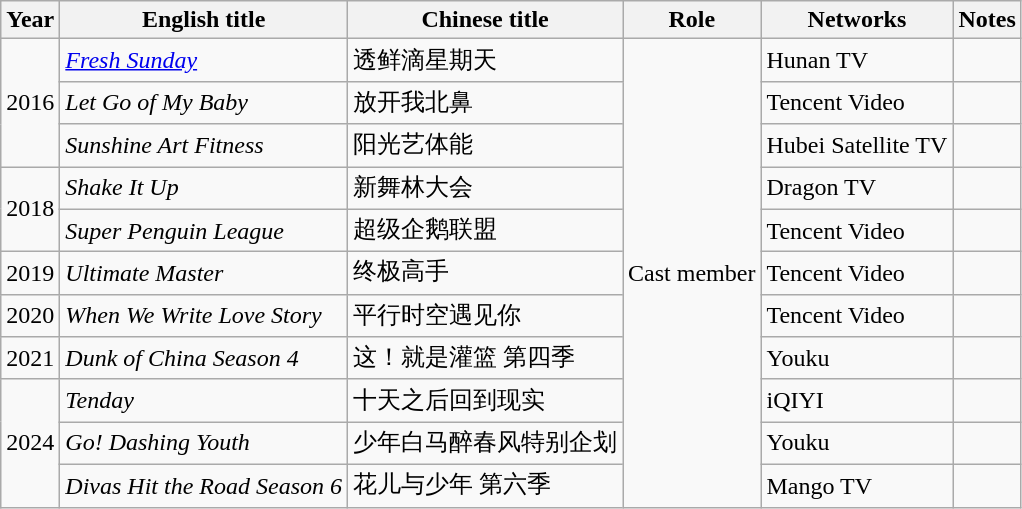<table class="wikitable sortable">
<tr>
<th>Year</th>
<th>English title</th>
<th>Chinese title</th>
<th>Role</th>
<th>Networks</th>
<th class="unsortable">Notes</th>
</tr>
<tr>
<td rowspan="3">2016</td>
<td><em><a href='#'>Fresh Sunday</a></em></td>
<td>透鲜滴星期天</td>
<td rowspan="11">Cast member</td>
<td>Hunan TV</td>
<td></td>
</tr>
<tr>
<td><em>Let Go of My Baby</em></td>
<td>放开我北鼻</td>
<td>Tencent Video</td>
<td></td>
</tr>
<tr>
<td><em>Sunshine Art Fitness</em></td>
<td>阳光艺体能</td>
<td>Hubei Satellite TV</td>
<td></td>
</tr>
<tr>
<td rowspan="2">2018</td>
<td><em>Shake It Up</em></td>
<td>新舞林大会</td>
<td>Dragon TV</td>
<td></td>
</tr>
<tr>
<td><em>Super Penguin League</em></td>
<td>超级企鹅联盟</td>
<td>Tencent Video</td>
<td></td>
</tr>
<tr>
<td>2019</td>
<td><em>Ultimate Master</em></td>
<td>终极高手</td>
<td>Tencent Video</td>
<td></td>
</tr>
<tr>
<td>2020</td>
<td><em>When We Write Love Story</em></td>
<td>平行时空遇见你</td>
<td>Tencent Video</td>
<td></td>
</tr>
<tr>
<td>2021</td>
<td><em>Dunk of China Season 4</em></td>
<td>这！就是灌篮 第四季</td>
<td>Youku</td>
<td></td>
</tr>
<tr>
<td rowspan="3">2024</td>
<td><em>Tenday</em></td>
<td>十天之后回到现实</td>
<td>iQIYI</td>
<td></td>
</tr>
<tr>
<td><em>Go! Dashing Youth</em></td>
<td>少年白马醉春风特别企划</td>
<td>Youku</td>
<td></td>
</tr>
<tr>
<td><em>Divas Hit the Road Season 6</em></td>
<td>花儿与少年 第六季</td>
<td>Mango TV</td>
<td></td>
</tr>
</table>
